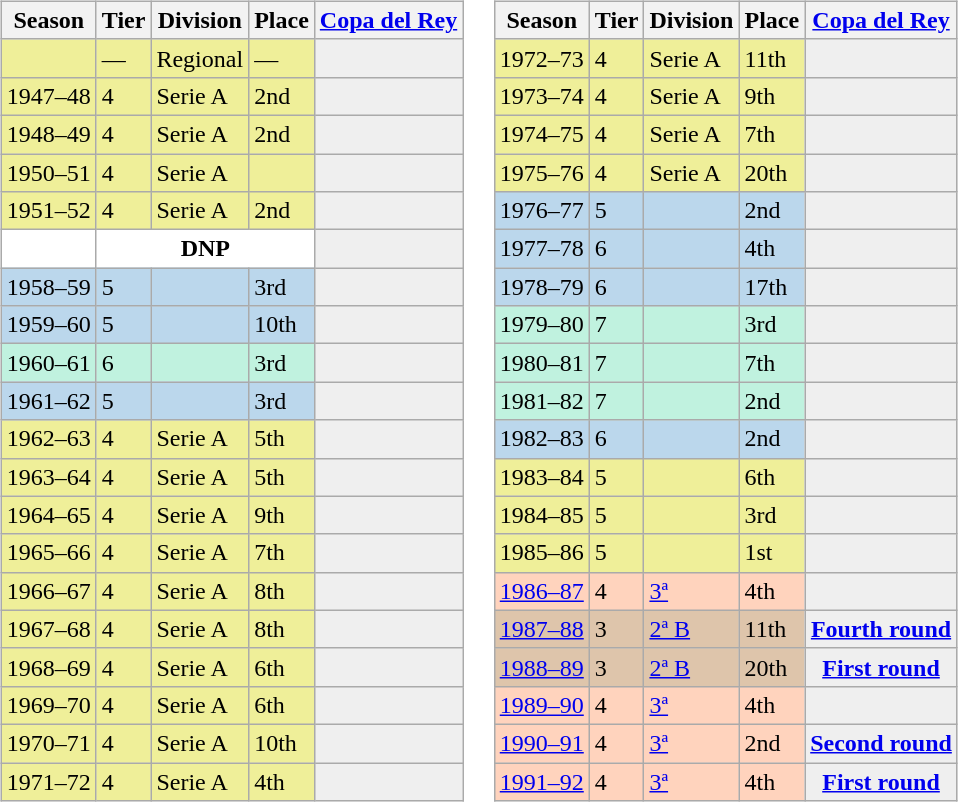<table>
<tr>
<td valign="top" width=0%><br><table class="wikitable">
<tr style="background:#f0f6fa;">
<th>Season</th>
<th>Tier</th>
<th>Division</th>
<th>Place</th>
<th><a href='#'>Copa del Rey</a></th>
</tr>
<tr>
<td style="background:#EFEF99;"></td>
<td style="background:#EFEF99;">—</td>
<td style="background:#EFEF99;">Regional</td>
<td style="background:#EFEF99;">—</td>
<th style="background:#efefef;"></th>
</tr>
<tr>
<td style="background:#EFEF99;">1947–48</td>
<td style="background:#EFEF99;">4</td>
<td style="background:#EFEF99;">Serie A</td>
<td style="background:#EFEF99;">2nd</td>
<th style="background:#efefef;"></th>
</tr>
<tr>
<td style="background:#EFEF99;">1948–49</td>
<td style="background:#EFEF99;">4</td>
<td style="background:#EFEF99;">Serie A</td>
<td style="background:#EFEF99;">2nd</td>
<th style="background:#efefef;"></th>
</tr>
<tr>
<td style="background:#EFEF99;">1950–51</td>
<td style="background:#EFEF99;">4</td>
<td style="background:#EFEF99;">Serie A</td>
<td style="background:#EFEF99;"></td>
<th style="background:#efefef;"></th>
</tr>
<tr>
<td style="background:#EFEF99;">1951–52</td>
<td style="background:#EFEF99;">4</td>
<td style="background:#EFEF99;">Serie A</td>
<td style="background:#EFEF99;">2nd</td>
<th style="background:#efefef;"></th>
</tr>
<tr>
<td style="background:#FFFFFF;"></td>
<th style="background:#FFFFFF;" colspan="3">DNP</th>
<th style="background:#efefef;"></th>
</tr>
<tr>
<td style="background:#BBD7EC;">1958–59</td>
<td style="background:#BBD7EC;">5</td>
<td style="background:#BBD7EC;"></td>
<td style="background:#BBD7EC;">3rd</td>
<th style="background:#efefef;"></th>
</tr>
<tr>
<td style="background:#BBD7EC;">1959–60</td>
<td style="background:#BBD7EC;">5</td>
<td style="background:#BBD7EC;"></td>
<td style="background:#BBD7EC;">10th</td>
<th style="background:#efefef;"></th>
</tr>
<tr>
<td style="background:#C0F2DF;">1960–61</td>
<td style="background:#C0F2DF;">6</td>
<td style="background:#C0F2DF;"></td>
<td style="background:#C0F2DF;">3rd</td>
<th style="background:#efefef;"></th>
</tr>
<tr>
<td style="background:#BBD7EC;">1961–62</td>
<td style="background:#BBD7EC;">5</td>
<td style="background:#BBD7EC;"></td>
<td style="background:#BBD7EC;">3rd</td>
<th style="background:#efefef;"></th>
</tr>
<tr>
<td style="background:#EFEF99;">1962–63</td>
<td style="background:#EFEF99;">4</td>
<td style="background:#EFEF99;">Serie A</td>
<td style="background:#EFEF99;">5th</td>
<th style="background:#efefef;"></th>
</tr>
<tr>
<td style="background:#EFEF99;">1963–64</td>
<td style="background:#EFEF99;">4</td>
<td style="background:#EFEF99;">Serie A</td>
<td style="background:#EFEF99;">5th</td>
<th style="background:#efefef;"></th>
</tr>
<tr>
<td style="background:#EFEF99;">1964–65</td>
<td style="background:#EFEF99;">4</td>
<td style="background:#EFEF99;">Serie A</td>
<td style="background:#EFEF99;">9th</td>
<th style="background:#efefef;"></th>
</tr>
<tr>
<td style="background:#EFEF99;">1965–66</td>
<td style="background:#EFEF99;">4</td>
<td style="background:#EFEF99;">Serie A</td>
<td style="background:#EFEF99;">7th</td>
<th style="background:#efefef;"></th>
</tr>
<tr>
<td style="background:#EFEF99;">1966–67</td>
<td style="background:#EFEF99;">4</td>
<td style="background:#EFEF99;">Serie A</td>
<td style="background:#EFEF99;">8th</td>
<th style="background:#efefef;"></th>
</tr>
<tr>
<td style="background:#EFEF99;">1967–68</td>
<td style="background:#EFEF99;">4</td>
<td style="background:#EFEF99;">Serie A</td>
<td style="background:#EFEF99;">8th</td>
<th style="background:#efefef;"></th>
</tr>
<tr>
<td style="background:#EFEF99;">1968–69</td>
<td style="background:#EFEF99;">4</td>
<td style="background:#EFEF99;">Serie A</td>
<td style="background:#EFEF99;">6th</td>
<th style="background:#efefef;"></th>
</tr>
<tr>
<td style="background:#EFEF99;">1969–70</td>
<td style="background:#EFEF99;">4</td>
<td style="background:#EFEF99;">Serie A</td>
<td style="background:#EFEF99;">6th</td>
<th style="background:#efefef;"></th>
</tr>
<tr>
<td style="background:#EFEF99;">1970–71</td>
<td style="background:#EFEF99;">4</td>
<td style="background:#EFEF99;">Serie A</td>
<td style="background:#EFEF99;">10th</td>
<th style="background:#efefef;"></th>
</tr>
<tr>
<td style="background:#EFEF99;">1971–72</td>
<td style="background:#EFEF99;">4</td>
<td style="background:#EFEF99;">Serie A</td>
<td style="background:#EFEF99;">4th</td>
<th style="background:#efefef;"></th>
</tr>
</table>
</td>
<td valign="top" width=0%><br><table class="wikitable">
<tr style="background:#f0f6fa;">
<th>Season</th>
<th>Tier</th>
<th>Division</th>
<th>Place</th>
<th><a href='#'>Copa del Rey</a></th>
</tr>
<tr>
<td style="background:#EFEF99;">1972–73</td>
<td style="background:#EFEF99;">4</td>
<td style="background:#EFEF99;">Serie A</td>
<td style="background:#EFEF99;">11th</td>
<th style="background:#efefef;"></th>
</tr>
<tr>
<td style="background:#EFEF99;">1973–74</td>
<td style="background:#EFEF99;">4</td>
<td style="background:#EFEF99;">Serie A</td>
<td style="background:#EFEF99;">9th</td>
<th style="background:#efefef;"></th>
</tr>
<tr>
<td style="background:#EFEF99;">1974–75</td>
<td style="background:#EFEF99;">4</td>
<td style="background:#EFEF99;">Serie A</td>
<td style="background:#EFEF99;">7th</td>
<th style="background:#efefef;"></th>
</tr>
<tr>
<td style="background:#EFEF99;">1975–76</td>
<td style="background:#EFEF99;">4</td>
<td style="background:#EFEF99;">Serie A</td>
<td style="background:#EFEF99;">20th</td>
<th style="background:#efefef;"></th>
</tr>
<tr>
<td style="background:#BBD7EC;">1976–77</td>
<td style="background:#BBD7EC;">5</td>
<td style="background:#BBD7EC;"></td>
<td style="background:#BBD7EC;">2nd</td>
<th style="background:#efefef;"></th>
</tr>
<tr>
<td style="background:#BBD7EC;">1977–78</td>
<td style="background:#BBD7EC;">6</td>
<td style="background:#BBD7EC;"></td>
<td style="background:#BBD7EC;">4th</td>
<th style="background:#efefef;"></th>
</tr>
<tr>
<td style="background:#BBD7EC;">1978–79</td>
<td style="background:#BBD7EC;">6</td>
<td style="background:#BBD7EC;"></td>
<td style="background:#BBD7EC;">17th</td>
<th style="background:#efefef;"></th>
</tr>
<tr>
<td style="background:#C0F2DF;">1979–80</td>
<td style="background:#C0F2DF;">7</td>
<td style="background:#C0F2DF;"></td>
<td style="background:#C0F2DF;">3rd</td>
<th style="background:#efefef;"></th>
</tr>
<tr>
<td style="background:#C0F2DF;">1980–81</td>
<td style="background:#C0F2DF;">7</td>
<td style="background:#C0F2DF;"></td>
<td style="background:#C0F2DF;">7th</td>
<th style="background:#efefef;"></th>
</tr>
<tr>
<td style="background:#C0F2DF;">1981–82</td>
<td style="background:#C0F2DF;">7</td>
<td style="background:#C0F2DF;"></td>
<td style="background:#C0F2DF;">2nd</td>
<th style="background:#efefef;"></th>
</tr>
<tr>
<td style="background:#BBD7EC;">1982–83</td>
<td style="background:#BBD7EC;">6</td>
<td style="background:#BBD7EC;"></td>
<td style="background:#BBD7EC;">2nd</td>
<th style="background:#efefef;"></th>
</tr>
<tr>
<td style="background:#EFEF99;">1983–84</td>
<td style="background:#EFEF99;">5</td>
<td style="background:#EFEF99;"></td>
<td style="background:#EFEF99;">6th</td>
<th style="background:#efefef;"></th>
</tr>
<tr>
<td style="background:#EFEF99;">1984–85</td>
<td style="background:#EFEF99;">5</td>
<td style="background:#EFEF99;"></td>
<td style="background:#EFEF99;">3rd</td>
<th style="background:#efefef;"></th>
</tr>
<tr>
<td style="background:#EFEF99;">1985–86</td>
<td style="background:#EFEF99;">5</td>
<td style="background:#EFEF99;"></td>
<td style="background:#EFEF99;">1st</td>
<th style="background:#efefef;"></th>
</tr>
<tr>
<td style="background:#FFD3BD;"><a href='#'>1986–87</a></td>
<td style="background:#FFD3BD;">4</td>
<td style="background:#FFD3BD;"><a href='#'>3ª</a></td>
<td style="background:#FFD3BD;">4th</td>
<th style="background:#efefef;"></th>
</tr>
<tr>
<td style="background:#DEC5AB;"><a href='#'>1987–88</a></td>
<td style="background:#DEC5AB;">3</td>
<td style="background:#DEC5AB;"><a href='#'>2ª B</a></td>
<td style="background:#DEC5AB;">11th</td>
<th style="background:#efefef;"><a href='#'>Fourth round</a></th>
</tr>
<tr>
<td style="background:#DEC5AB;"><a href='#'>1988–89</a></td>
<td style="background:#DEC5AB;">3</td>
<td style="background:#DEC5AB;"><a href='#'>2ª B</a></td>
<td style="background:#DEC5AB;">20th</td>
<th style="background:#efefef;"><a href='#'>First round</a></th>
</tr>
<tr>
<td style="background:#FFD3BD;"><a href='#'>1989–90</a></td>
<td style="background:#FFD3BD;">4</td>
<td style="background:#FFD3BD;"><a href='#'>3ª</a></td>
<td style="background:#FFD3BD;">4th</td>
<th style="background:#efefef;"></th>
</tr>
<tr>
<td style="background:#FFD3BD;"><a href='#'>1990–91</a></td>
<td style="background:#FFD3BD;">4</td>
<td style="background:#FFD3BD;"><a href='#'>3ª</a></td>
<td style="background:#FFD3BD;">2nd</td>
<th style="background:#efefef;"><a href='#'>Second round</a></th>
</tr>
<tr>
<td style="background:#FFD3BD;"><a href='#'>1991–92</a></td>
<td style="background:#FFD3BD;">4</td>
<td style="background:#FFD3BD;"><a href='#'>3ª</a></td>
<td style="background:#FFD3BD;">4th</td>
<th style="background:#efefef;"><a href='#'>First round</a></th>
</tr>
</table>
</td>
</tr>
</table>
